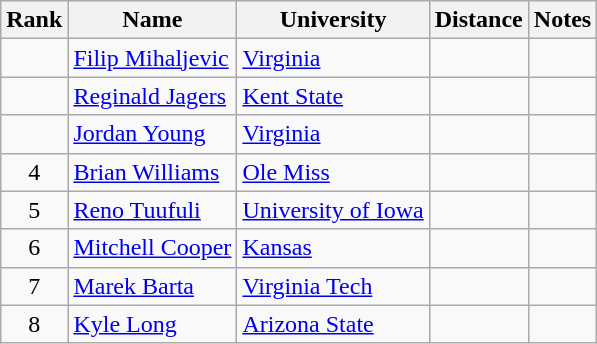<table class="wikitable sortable" style="text-align:center">
<tr>
<th>Rank</th>
<th>Name</th>
<th>University</th>
<th>Distance</th>
<th>Notes</th>
</tr>
<tr>
<td></td>
<td align=left><a href='#'>Filip Mihaljevic</a> </td>
<td align=left><a href='#'>Virginia</a></td>
<td></td>
<td></td>
</tr>
<tr>
<td></td>
<td align=left><a href='#'>Reginald Jagers</a></td>
<td align=left><a href='#'>Kent State</a></td>
<td></td>
<td></td>
</tr>
<tr>
<td></td>
<td align=left><a href='#'>Jordan Young</a> </td>
<td align="left"><a href='#'>Virginia</a></td>
<td></td>
<td></td>
</tr>
<tr>
<td>4</td>
<td align=left><a href='#'>Brian Williams</a></td>
<td align=left><a href='#'>Ole Miss</a></td>
<td></td>
<td></td>
</tr>
<tr>
<td>5</td>
<td align=left><a href='#'>Reno Tuufuli</a></td>
<td align="left"><a href='#'>University of Iowa</a></td>
<td></td>
<td></td>
</tr>
<tr>
<td>6</td>
<td align=left><a href='#'>Mitchell Cooper</a></td>
<td align=left><a href='#'>Kansas</a></td>
<td></td>
<td></td>
</tr>
<tr>
<td>7</td>
<td align=left><a href='#'>Marek Barta</a></td>
<td align="left"><a href='#'>Virginia Tech</a></td>
<td></td>
<td></td>
</tr>
<tr>
<td>8</td>
<td align=left><a href='#'>Kyle Long</a></td>
<td align=left><a href='#'>Arizona State</a></td>
<td></td>
<td></td>
</tr>
</table>
